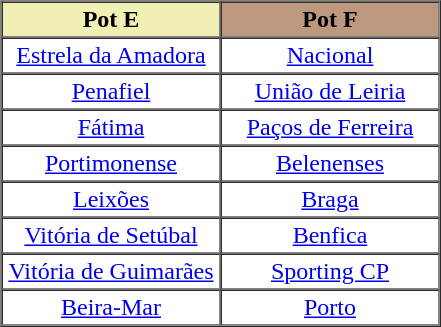<table border="1" cellpadding="2" cellspacing="0">
<tr>
<th - width="140" style="background:#f0f0b4;">Pot E</th>
<th - width="140" colspan="2" style="background:#BC987E;">Pot F</th>
</tr>
<tr>
<td align="center"><a href='#'>Estrela da Amadora</a></td>
<td align="center"><a href='#'>Nacional</a></td>
</tr>
<tr>
<td align="center"><a href='#'>Penafiel</a></td>
<td align="center"><a href='#'>União de Leiria</a></td>
</tr>
<tr>
<td align="center"><a href='#'>Fátima</a></td>
<td align="center"><a href='#'>Paços de Ferreira</a></td>
</tr>
<tr>
<td align="center"><a href='#'>Portimonense</a></td>
<td align="center"><a href='#'>Belenenses</a></td>
</tr>
<tr>
<td align="center"><a href='#'>Leixões</a></td>
<td align="center"><a href='#'>Braga</a></td>
</tr>
<tr>
<td align="center"><a href='#'>Vitória de Setúbal</a></td>
<td align="center"><a href='#'>Benfica</a></td>
</tr>
<tr>
<td align="center"><a href='#'>Vitória de Guimarães</a></td>
<td align="center"><a href='#'>Sporting CP</a></td>
</tr>
<tr>
<td align="center"><a href='#'>Beira-Mar</a></td>
<td align="center"><a href='#'>Porto</a></td>
</tr>
<tr>
</tr>
</table>
